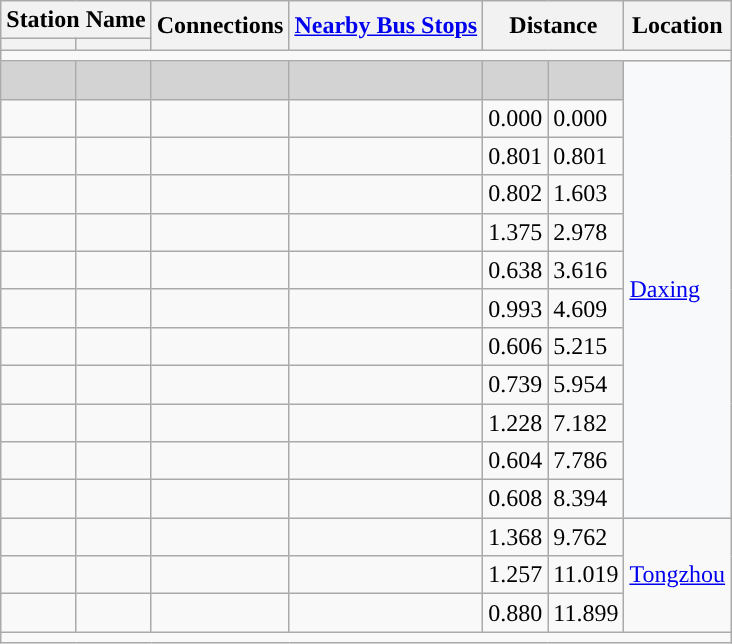<table class="wikitable">
<tr>
<th colspan="2">Station Name</th>
<th rowspan="2">Connections</th>
<th rowspan="2"><a href='#'>Nearby Bus Stops</a></th>
<th colspan="2" rowspan="2">Distance<br></th>
<th rowspan="2">Location</th>
</tr>
<tr>
<th></th>
<th></th>
</tr>
<tr style="background:#">
<td colspan = "7"></td>
</tr>
<tr bgcolor=lightgrey>
<td><em></em></td>
<td><em></em></td>
<td></td>
<td></td>
<td> </td>
<td> </td>
<td rowspan="12" bgcolor=#F8F9FA><a href='#'>Daxing</a></td>
</tr>
<tr>
<td></td>
<td></td>
<td></td>
<td></td>
<td>0.000</td>
<td>0.000</td>
</tr>
<tr>
<td></td>
<td></td>
<td></td>
<td></td>
<td>0.801</td>
<td>0.801</td>
</tr>
<tr>
<td></td>
<td></td>
<td></td>
<td></td>
<td>0.802</td>
<td>1.603</td>
</tr>
<tr>
<td></td>
<td></td>
<td></td>
<td></td>
<td>1.375</td>
<td>2.978</td>
</tr>
<tr>
<td></td>
<td></td>
<td></td>
<td></td>
<td>0.638</td>
<td>3.616</td>
</tr>
<tr>
<td></td>
<td></td>
<td></td>
<td></td>
<td>0.993</td>
<td>4.609</td>
</tr>
<tr>
<td></td>
<td></td>
<td></td>
<td></td>
<td>0.606</td>
<td>5.215</td>
</tr>
<tr>
<td></td>
<td></td>
<td></td>
<td></td>
<td>0.739</td>
<td>5.954</td>
</tr>
<tr>
<td></td>
<td></td>
<td></td>
<td></td>
<td>1.228</td>
<td>7.182</td>
</tr>
<tr>
<td></td>
<td></td>
<td></td>
<td></td>
<td>0.604</td>
<td>7.786</td>
</tr>
<tr>
<td></td>
<td></td>
<td></td>
<td></td>
<td>0.608</td>
<td>8.394</td>
</tr>
<tr>
<td></td>
<td></td>
<td></td>
<td></td>
<td>1.368</td>
<td>9.762</td>
<td rowspan="3"><a href='#'>Tongzhou</a></td>
</tr>
<tr>
<td></td>
<td></td>
<td></td>
<td></td>
<td>1.257</td>
<td>11.019</td>
</tr>
<tr>
<td></td>
<td></td>
<td></td>
<td></td>
<td>0.880</td>
<td>11.899</td>
</tr>
<tr style="background:#">
<td colspan = "7"></td>
</tr>
</table>
